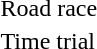<table>
<tr>
<td>Road race</td>
<td></td>
<td></td>
<td></td>
</tr>
<tr>
<td>Time trial</td>
<td></td>
<td></td>
<td></td>
</tr>
</table>
